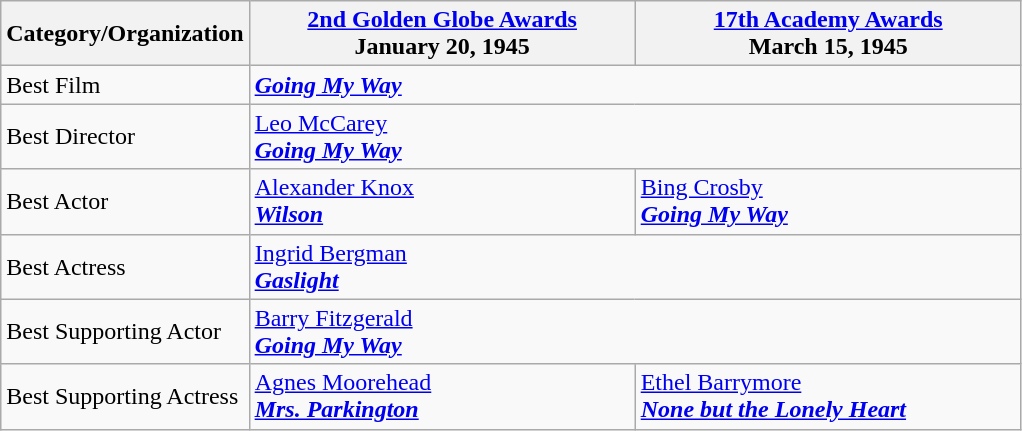<table class="wikitable">
<tr>
<th style="width:20px;">Category/Organization</th>
<th " style="width:250px;"><a href='#'>2nd Golden Globe Awards</a><br>January 20, 1945</th>
<th style="width:250px;"><a href='#'>17th Academy Awards</a><br> March 15, 1945</th>
</tr>
<tr>
<td>Best Film</td>
<td colspan="2"><strong><em><a href='#'>Going My Way</a></em></strong></td>
</tr>
<tr>
<td>Best Director</td>
<td colspan="2"><a href='#'>Leo McCarey</a><br><strong><em><a href='#'>Going My Way</a></em></strong></td>
</tr>
<tr>
<td>Best Actor</td>
<td><a href='#'>Alexander Knox</a><br><strong><em><a href='#'>Wilson</a></em></strong></td>
<td><a href='#'>Bing Crosby</a><br><strong><em><a href='#'>Going My Way</a></em></strong></td>
</tr>
<tr>
<td>Best Actress</td>
<td colspan="2"><a href='#'>Ingrid Bergman</a><br><strong><em><a href='#'>Gaslight</a></em></strong></td>
</tr>
<tr>
<td>Best Supporting Actor</td>
<td colspan="2"><a href='#'>Barry Fitzgerald</a><br><strong><em><a href='#'>Going My Way</a></em></strong></td>
</tr>
<tr>
<td>Best Supporting Actress</td>
<td><a href='#'>Agnes Moorehead</a><br><strong><em><a href='#'>Mrs. Parkington</a></em></strong></td>
<td><a href='#'>Ethel Barrymore</a><br><strong><em><a href='#'>None but the Lonely Heart</a></em></strong></td>
</tr>
</table>
